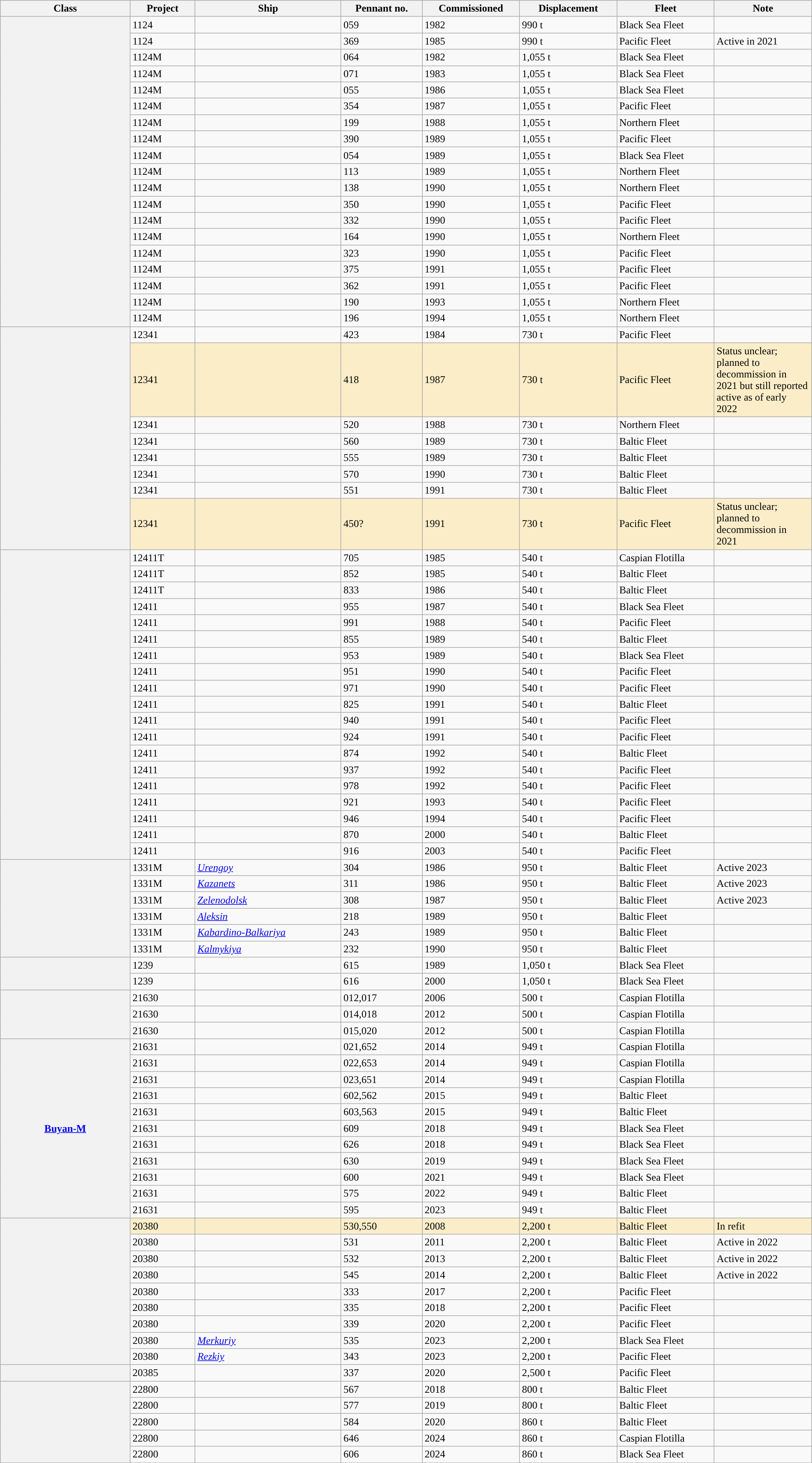<table class="wikitable sortable" style="margin:auto; width:100%;">
<tr>
<th style="text-align:center; width:16%;">Class</th>
<th style="text-align:center; width:8%;">Project</th>
<th style="text-align:center; width:18%;">Ship</th>
<th style="text-align:center; width:10%;">Pennant no.</th>
<th style="text-align:center; width:12%;">Commissioned</th>
<th style="text-align:center; width:12%;">Displacement</th>
<th style="text-align:center; width:12%;">Fleet</th>
<th style="text-align:center; width:12%;">Note</th>
</tr>
<tr>
<th rowspan="19"></th>
<td>1124</td>
<td></td>
<td>059</td>
<td>1982</td>
<td>990 t</td>
<td>Black Sea Fleet</td>
<td></td>
</tr>
<tr>
<td>1124</td>
<td></td>
<td>369</td>
<td>1985</td>
<td>990 t</td>
<td>Pacific Fleet</td>
<td>Active in 2021</td>
</tr>
<tr>
<td>1124M</td>
<td></td>
<td>064</td>
<td>1982</td>
<td>1,055 t</td>
<td>Black Sea Fleet</td>
<td></td>
</tr>
<tr>
<td>1124M</td>
<td></td>
<td>071</td>
<td>1983</td>
<td>1,055 t</td>
<td>Black Sea Fleet</td>
<td></td>
</tr>
<tr>
<td>1124M</td>
<td></td>
<td>055</td>
<td>1986</td>
<td>1,055 t</td>
<td>Black Sea Fleet</td>
<td></td>
</tr>
<tr>
<td>1124M</td>
<td></td>
<td>354</td>
<td>1987</td>
<td>1,055 t</td>
<td>Pacific Fleet</td>
<td></td>
</tr>
<tr>
<td>1124M</td>
<td></td>
<td>199</td>
<td>1988</td>
<td>1,055 t</td>
<td>Northern Fleet</td>
<td></td>
</tr>
<tr>
<td>1124M</td>
<td></td>
<td>390</td>
<td>1989</td>
<td>1,055 t</td>
<td>Pacific Fleet</td>
<td></td>
</tr>
<tr>
<td>1124M</td>
<td></td>
<td>054</td>
<td>1989</td>
<td>1,055 t</td>
<td>Black Sea Fleet</td>
<td></td>
</tr>
<tr>
<td>1124M</td>
<td></td>
<td>113</td>
<td>1989</td>
<td>1,055 t</td>
<td>Northern Fleet</td>
<td></td>
</tr>
<tr>
<td>1124M</td>
<td></td>
<td>138</td>
<td>1990</td>
<td>1,055 t</td>
<td>Northern Fleet</td>
<td></td>
</tr>
<tr>
<td>1124M</td>
<td></td>
<td>350</td>
<td>1990</td>
<td>1,055 t</td>
<td>Pacific Fleet</td>
<td></td>
</tr>
<tr>
<td>1124M</td>
<td></td>
<td>332</td>
<td>1990</td>
<td>1,055 t</td>
<td>Pacific Fleet</td>
<td></td>
</tr>
<tr>
<td>1124M</td>
<td></td>
<td>164</td>
<td>1990</td>
<td>1,055 t</td>
<td>Northern Fleet</td>
<td></td>
</tr>
<tr>
<td>1124M</td>
<td></td>
<td>323</td>
<td>1990</td>
<td>1,055 t</td>
<td>Pacific Fleet</td>
<td></td>
</tr>
<tr>
<td>1124M</td>
<td></td>
<td>375</td>
<td>1991</td>
<td>1,055 t</td>
<td>Pacific Fleet</td>
<td></td>
</tr>
<tr>
<td>1124M</td>
<td></td>
<td>362</td>
<td>1991</td>
<td>1,055 t</td>
<td>Pacific Fleet</td>
<td></td>
</tr>
<tr>
<td>1124M</td>
<td></td>
<td>190</td>
<td>1993</td>
<td>1,055 t</td>
<td>Northern Fleet</td>
<td></td>
</tr>
<tr>
<td>1124M</td>
<td></td>
<td>196</td>
<td>1994</td>
<td>1,055 t</td>
<td>Northern Fleet</td>
<td></td>
</tr>
<tr>
<th rowspan="8"></th>
<td>12341</td>
<td></td>
<td>423</td>
<td>1984</td>
<td>730 t</td>
<td>Pacific Fleet</td>
<td></td>
</tr>
<tr style="background: #FAEDC8">
<td>12341</td>
<td></td>
<td>418</td>
<td>1987</td>
<td>730 t</td>
<td>Pacific Fleet</td>
<td>Status unclear; planned to decommission in 2021 but still reported active as of early 2022</td>
</tr>
<tr>
<td>12341</td>
<td></td>
<td>520</td>
<td>1988</td>
<td>730 t</td>
<td>Northern Fleet</td>
<td></td>
</tr>
<tr>
<td>12341</td>
<td></td>
<td>560</td>
<td>1989</td>
<td>730 t</td>
<td>Baltic Fleet</td>
<td></td>
</tr>
<tr>
<td>12341</td>
<td></td>
<td>555</td>
<td>1989</td>
<td>730 t</td>
<td>Baltic Fleet</td>
<td></td>
</tr>
<tr>
<td>12341</td>
<td></td>
<td>570</td>
<td>1990</td>
<td>730 t</td>
<td>Baltic Fleet</td>
<td></td>
</tr>
<tr>
<td>12341</td>
<td></td>
<td>551</td>
<td>1991</td>
<td>730 t</td>
<td>Baltic Fleet</td>
<td></td>
</tr>
<tr style="background: #FAEDC8">
<td>12341</td>
<td></td>
<td>450?</td>
<td>1991</td>
<td>730 t</td>
<td>Pacific Fleet</td>
<td>Status unclear; planned to decommission in 2021</td>
</tr>
<tr>
<th rowspan="19"></th>
<td>12411T</td>
<td></td>
<td>705</td>
<td>1985</td>
<td>540 t</td>
<td>Caspian Flotilla</td>
<td></td>
</tr>
<tr>
<td>12411T</td>
<td></td>
<td>852</td>
<td>1985</td>
<td>540 t</td>
<td>Baltic Fleet</td>
<td></td>
</tr>
<tr>
<td>12411T</td>
<td></td>
<td>833</td>
<td>1986</td>
<td>540 t</td>
<td>Baltic Fleet</td>
<td></td>
</tr>
<tr>
<td>12411</td>
<td></td>
<td>955</td>
<td>1987</td>
<td>540 t</td>
<td>Black Sea Fleet</td>
<td></td>
</tr>
<tr>
<td>12411</td>
<td></td>
<td>991</td>
<td>1988</td>
<td>540 t</td>
<td>Pacific Fleet</td>
<td></td>
</tr>
<tr>
<td>12411</td>
<td></td>
<td>855</td>
<td>1989</td>
<td>540 t</td>
<td>Baltic Fleet</td>
<td></td>
</tr>
<tr>
<td>12411</td>
<td></td>
<td>953</td>
<td>1989</td>
<td>540 t</td>
<td>Black Sea Fleet</td>
<td></td>
</tr>
<tr>
<td>12411</td>
<td></td>
<td>951</td>
<td>1990</td>
<td>540 t</td>
<td>Pacific Fleet</td>
<td></td>
</tr>
<tr>
<td>12411</td>
<td></td>
<td>971</td>
<td>1990</td>
<td>540 t</td>
<td>Pacific Fleet</td>
<td></td>
</tr>
<tr>
<td>12411</td>
<td></td>
<td>825</td>
<td>1991</td>
<td>540 t</td>
<td>Baltic Fleet</td>
<td></td>
</tr>
<tr>
<td>12411</td>
<td></td>
<td>940</td>
<td>1991</td>
<td>540 t</td>
<td>Pacific Fleet</td>
<td></td>
</tr>
<tr>
<td>12411</td>
<td></td>
<td>924</td>
<td>1991</td>
<td>540 t</td>
<td>Pacific Fleet</td>
<td></td>
</tr>
<tr>
<td>12411</td>
<td></td>
<td>874</td>
<td>1992</td>
<td>540 t</td>
<td>Baltic Fleet</td>
<td></td>
</tr>
<tr>
<td>12411</td>
<td></td>
<td>937</td>
<td>1992</td>
<td>540 t</td>
<td>Pacific Fleet</td>
<td></td>
</tr>
<tr>
<td>12411</td>
<td></td>
<td>978</td>
<td>1992</td>
<td>540 t</td>
<td>Pacific Fleet</td>
<td></td>
</tr>
<tr>
<td>12411</td>
<td></td>
<td>921</td>
<td>1993</td>
<td>540 t</td>
<td>Pacific Fleet</td>
<td></td>
</tr>
<tr>
<td>12411</td>
<td></td>
<td>946</td>
<td>1994</td>
<td>540 t</td>
<td>Pacific Fleet</td>
<td></td>
</tr>
<tr>
<td>12411</td>
<td></td>
<td>870</td>
<td>2000</td>
<td>540 t</td>
<td>Baltic Fleet</td>
<td></td>
</tr>
<tr>
<td>12411</td>
<td></td>
<td>916</td>
<td>2003</td>
<td>540 t</td>
<td>Pacific Fleet</td>
<td></td>
</tr>
<tr>
<th rowspan="6"></th>
<td>1331M</td>
<td><em><a href='#'>Urengoy</a></em></td>
<td>304</td>
<td>1986</td>
<td>950 t</td>
<td>Baltic Fleet</td>
<td>Active 2023</td>
</tr>
<tr>
<td>1331M</td>
<td><em><a href='#'>Kazanets</a></em></td>
<td>311</td>
<td>1986</td>
<td>950 t</td>
<td>Baltic Fleet</td>
<td>Active 2023</td>
</tr>
<tr>
<td>1331M</td>
<td><em><a href='#'>Zelenodolsk</a></em></td>
<td>308</td>
<td>1987</td>
<td>950 t</td>
<td>Baltic Fleet</td>
<td>Active 2023</td>
</tr>
<tr>
<td>1331M</td>
<td><em><a href='#'>Aleksin</a></em></td>
<td>218</td>
<td>1989</td>
<td>950 t</td>
<td>Baltic Fleet</td>
<td></td>
</tr>
<tr>
<td>1331M</td>
<td><em><a href='#'>Kabardino-Balkariya</a></em></td>
<td>243</td>
<td>1989</td>
<td>950 t</td>
<td>Baltic Fleet</td>
<td></td>
</tr>
<tr>
<td>1331M</td>
<td><em><a href='#'>Kalmykiya</a></em></td>
<td>232</td>
<td>1990</td>
<td>950 t</td>
<td>Baltic Fleet</td>
<td></td>
</tr>
<tr>
<th rowspan="2"></th>
<td>1239</td>
<td></td>
<td>615</td>
<td>1989</td>
<td>1,050 t</td>
<td>Black Sea Fleet</td>
<td></td>
</tr>
<tr>
<td>1239</td>
<td></td>
<td>616</td>
<td>2000</td>
<td>1,050 t</td>
<td>Black Sea Fleet</td>
<td></td>
</tr>
<tr>
<th rowspan="3"></th>
<td>21630</td>
<td></td>
<td>012,017</td>
<td>2006</td>
<td>500 t</td>
<td>Caspian Flotilla</td>
<td></td>
</tr>
<tr>
<td>21630</td>
<td></td>
<td>014,018</td>
<td>2012</td>
<td>500 t</td>
<td>Caspian Flotilla</td>
<td></td>
</tr>
<tr>
<td>21630</td>
<td></td>
<td>015,020</td>
<td>2012</td>
<td>500 t</td>
<td>Caspian Flotilla</td>
<td></td>
</tr>
<tr>
<th rowspan="11"><a href='#'>Buyan-M</a></th>
<td>21631</td>
<td></td>
<td>021,652</td>
<td>2014</td>
<td>949 t</td>
<td>Caspian Flotilla</td>
<td></td>
</tr>
<tr>
<td>21631</td>
<td></td>
<td>022,653</td>
<td>2014</td>
<td>949 t</td>
<td>Caspian Flotilla</td>
<td></td>
</tr>
<tr>
<td>21631</td>
<td></td>
<td>023,651</td>
<td>2014</td>
<td>949 t</td>
<td>Caspian Flotilla</td>
<td></td>
</tr>
<tr>
<td>21631</td>
<td></td>
<td>602,562</td>
<td>2015</td>
<td>949 t</td>
<td>Baltic Fleet</td>
<td></td>
</tr>
<tr>
<td>21631</td>
<td></td>
<td>603,563</td>
<td>2015</td>
<td>949 t</td>
<td>Baltic Fleet</td>
<td></td>
</tr>
<tr>
<td>21631</td>
<td></td>
<td>609</td>
<td>2018</td>
<td>949 t</td>
<td>Black Sea Fleet</td>
<td></td>
</tr>
<tr>
<td>21631</td>
<td></td>
<td>626</td>
<td>2018</td>
<td>949 t</td>
<td>Black Sea Fleet</td>
<td></td>
</tr>
<tr>
<td>21631</td>
<td></td>
<td>630</td>
<td>2019</td>
<td>949 t</td>
<td>Black Sea Fleet</td>
<td></td>
</tr>
<tr>
<td>21631</td>
<td></td>
<td>600</td>
<td>2021</td>
<td>949 t</td>
<td>Black Sea Fleet</td>
<td></td>
</tr>
<tr>
<td>21631</td>
<td></td>
<td>575</td>
<td>2022</td>
<td>949 t</td>
<td>Baltic Fleet</td>
<td></td>
</tr>
<tr>
<td>21631</td>
<td></td>
<td>595</td>
<td>2023</td>
<td>949 t</td>
<td>Baltic Fleet</td>
<td></td>
</tr>
<tr style="background: #FAEDC8">
<th rowspan="9"></th>
<td>20380</td>
<td></td>
<td>530,550</td>
<td>2008</td>
<td>2,200 t</td>
<td>Baltic Fleet</td>
<td>In refit</td>
</tr>
<tr>
<td>20380</td>
<td></td>
<td>531</td>
<td>2011</td>
<td>2,200 t</td>
<td>Baltic Fleet</td>
<td>Active in 2022</td>
</tr>
<tr>
<td>20380</td>
<td></td>
<td>532</td>
<td>2013</td>
<td>2,200 t</td>
<td>Baltic Fleet</td>
<td>Active in 2022</td>
</tr>
<tr>
<td>20380</td>
<td></td>
<td>545</td>
<td>2014</td>
<td>2,200 t</td>
<td>Baltic Fleet</td>
<td>Active in 2022</td>
</tr>
<tr>
<td>20380</td>
<td></td>
<td>333</td>
<td>2017</td>
<td>2,200 t</td>
<td>Pacific Fleet</td>
<td></td>
</tr>
<tr>
<td>20380</td>
<td></td>
<td>335</td>
<td>2018</td>
<td>2,200 t</td>
<td>Pacific Fleet</td>
<td></td>
</tr>
<tr>
<td>20380</td>
<td></td>
<td>339</td>
<td>2020</td>
<td>2,200 t</td>
<td>Pacific Fleet</td>
<td></td>
</tr>
<tr>
<td>20380</td>
<td><a href='#'><em>Merkuriy</em></a></td>
<td>535</td>
<td>2023</td>
<td>2,200 t</td>
<td>Black Sea Fleet</td>
<td></td>
</tr>
<tr>
<td>20380</td>
<td><a href='#'><em>Rezkiy</em></a></td>
<td>343</td>
<td>2023</td>
<td>2,200 t</td>
<td>Pacific Fleet</td>
<td></td>
</tr>
<tr>
<th rowspan="1"></th>
<td>20385</td>
<td></td>
<td>337</td>
<td>2020</td>
<td>2,500 t</td>
<td>Pacific Fleet</td>
<td></td>
</tr>
<tr>
<th rowspan="5"></th>
<td>22800</td>
<td></td>
<td>567</td>
<td>2018</td>
<td>800 t</td>
<td>Baltic Fleet</td>
<td></td>
</tr>
<tr>
<td>22800</td>
<td></td>
<td>577</td>
<td>2019</td>
<td>800 t</td>
<td>Baltic Fleet</td>
<td></td>
</tr>
<tr>
<td>22800</td>
<td></td>
<td>584</td>
<td>2020</td>
<td>860 t</td>
<td>Baltic Fleet</td>
<td></td>
</tr>
<tr>
<td>22800</td>
<td></td>
<td>646</td>
<td>2024</td>
<td>860 t</td>
<td>Caspian Flotilla</td>
<td></td>
</tr>
<tr>
<td>22800</td>
<td></td>
<td>606</td>
<td>2024</td>
<td>860 t</td>
<td>Black Sea Fleet</td>
<td></td>
</tr>
</table>
